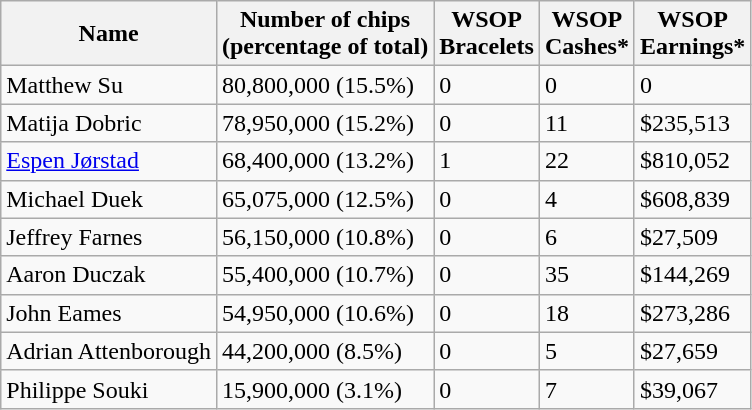<table class="wikitable sortable">
<tr>
<th>Name</th>
<th>Number of chips<br>(percentage of total)</th>
<th>WSOP<br>Bracelets</th>
<th>WSOP<br>Cashes*</th>
<th>WSOP<br>Earnings*</th>
</tr>
<tr 519,825,000>
<td> Matthew Su</td>
<td>80,800,000 (15.5%)</td>
<td>0</td>
<td>0</td>
<td>0</td>
</tr>
<tr>
<td> Matija Dobric</td>
<td>78,950,000 (15.2%)</td>
<td>0</td>
<td>11</td>
<td>$235,513</td>
</tr>
<tr>
<td> <a href='#'>Espen Jørstad</a></td>
<td>68,400,000 (13.2%)</td>
<td>1</td>
<td>22</td>
<td>$810,052</td>
</tr>
<tr>
<td> Michael Duek</td>
<td>65,075,000 (12.5%)</td>
<td>0</td>
<td>4</td>
<td>$608,839</td>
</tr>
<tr>
<td> Jeffrey Farnes</td>
<td>56,150,000 (10.8%)</td>
<td>0</td>
<td>6</td>
<td>$27,509</td>
</tr>
<tr>
<td> Aaron Duczak</td>
<td>55,400,000 (10.7%)</td>
<td>0</td>
<td>35</td>
<td>$144,269</td>
</tr>
<tr>
<td> John Eames</td>
<td>54,950,000 (10.6%)</td>
<td>0</td>
<td>18</td>
<td>$273,286</td>
</tr>
<tr>
<td> Adrian Attenborough</td>
<td>44,200,000 (8.5%)</td>
<td>0</td>
<td>5</td>
<td>$27,659</td>
</tr>
<tr>
<td> Philippe Souki</td>
<td>15,900,000 (3.1%)</td>
<td>0</td>
<td>7</td>
<td>$39,067</td>
</tr>
</table>
